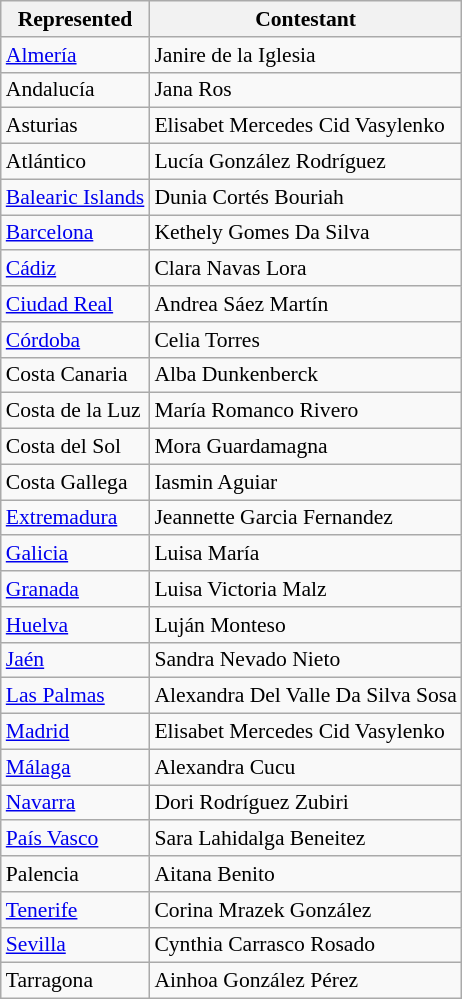<table class="wikitable sticky-header" style="font-size: 90%;">
<tr>
<th>Represented</th>
<th>Contestant</th>
</tr>
<tr>
<td><a href='#'>Almería</a></td>
<td>Janire de la Iglesia</td>
</tr>
<tr>
<td>Andalucía</td>
<td>Jana Ros</td>
</tr>
<tr>
<td>Asturias</td>
<td>Elisabet Mercedes Cid Vasylenko</td>
</tr>
<tr>
<td>Atlántico</td>
<td>Lucía González Rodríguez</td>
</tr>
<tr>
<td><a href='#'>Balearic Islands</a></td>
<td>Dunia Cortés Bouriah</td>
</tr>
<tr>
<td><a href='#'>Barcelona</a></td>
<td>Kethely Gomes Da Silva</td>
</tr>
<tr>
<td><a href='#'>Cádiz</a></td>
<td>Clara Navas Lora</td>
</tr>
<tr>
<td><a href='#'>Ciudad Real</a></td>
<td>Andrea Sáez Martín</td>
</tr>
<tr>
<td><a href='#'>Córdoba</a></td>
<td>Celia Torres</td>
</tr>
<tr>
<td>Costa Canaria</td>
<td>Alba Dunkenberck</td>
</tr>
<tr>
<td>Costa de la Luz</td>
<td>María Romanco Rivero</td>
</tr>
<tr>
<td>Costa del Sol</td>
<td>Mora Guardamagna</td>
</tr>
<tr>
<td>Costa Gallega</td>
<td>Iasmin Aguiar</td>
</tr>
<tr>
<td><a href='#'>Extremadura</a></td>
<td>Jeannette Garcia Fernandez</td>
</tr>
<tr>
<td><a href='#'>Galicia</a></td>
<td>Luisa María</td>
</tr>
<tr>
<td><a href='#'>Granada</a></td>
<td>Luisa Victoria Malz</td>
</tr>
<tr>
<td><a href='#'>Huelva</a></td>
<td>Luján Monteso</td>
</tr>
<tr>
<td><a href='#'>Jaén</a></td>
<td>Sandra Nevado Nieto</td>
</tr>
<tr>
<td><a href='#'>Las Palmas</a></td>
<td>Alexandra Del Valle Da Silva Sosa</td>
</tr>
<tr>
<td><a href='#'>Madrid</a></td>
<td>Elisabet Mercedes Cid Vasylenko</td>
</tr>
<tr>
<td><a href='#'>Málaga</a></td>
<td>Alexandra Cucu</td>
</tr>
<tr>
<td><a href='#'>Navarra</a></td>
<td>Dori Rodríguez Zubiri</td>
</tr>
<tr>
<td><a href='#'>País Vasco</a></td>
<td>Sara Lahidalga Beneitez</td>
</tr>
<tr>
<td>Palencia</td>
<td>Aitana Benito</td>
</tr>
<tr>
<td><a href='#'>Tenerife</a></td>
<td>Corina Mrazek González</td>
</tr>
<tr>
<td><a href='#'>Sevilla</a></td>
<td>Cynthia Carrasco Rosado</td>
</tr>
<tr>
<td>Tarragona</td>
<td>Ainhoa González Pérez</td>
</tr>
</table>
